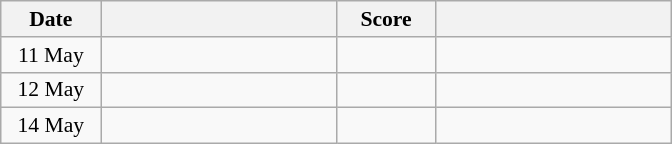<table class="wikitable" style="text-align: center; font-size:90% ">
<tr>
<th width="60">Date</th>
<th align="right" width="150"></th>
<th width="60">Score</th>
<th align="left" width="150"></th>
</tr>
<tr>
<td>11 May</td>
<td align=left></td>
<td align=center></td>
<td align=left><strong></strong></td>
</tr>
<tr>
<td>12 May</td>
<td align=left><strong></strong></td>
<td align=center></td>
<td align=left></td>
</tr>
<tr>
<td>14 May</td>
<td align=left></td>
<td align=center></td>
<td align=left><strong></strong></td>
</tr>
</table>
